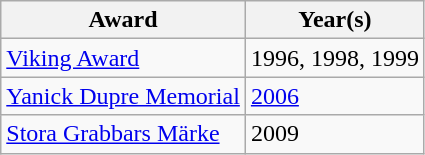<table class="wikitable">
<tr>
<th>Award</th>
<th>Year(s)</th>
</tr>
<tr>
<td><a href='#'>Viking Award</a></td>
<td>1996, 1998, 1999</td>
</tr>
<tr>
<td><a href='#'>Yanick Dupre Memorial</a></td>
<td><a href='#'>2006</a></td>
</tr>
<tr>
<td><a href='#'>Stora Grabbars Märke</a></td>
<td>2009</td>
</tr>
</table>
